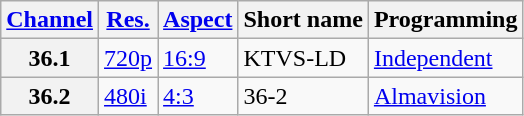<table class="wikitable">
<tr>
<th><a href='#'>Channel</a></th>
<th><a href='#'>Res.</a></th>
<th><a href='#'>Aspect</a></th>
<th>Short name</th>
<th>Programming</th>
</tr>
<tr>
<th scope = "row">36.1</th>
<td><a href='#'>720p</a></td>
<td><a href='#'>16:9</a></td>
<td>KTVS-LD</td>
<td><a href='#'>Independent</a></td>
</tr>
<tr>
<th scope = "row">36.2</th>
<td><a href='#'>480i</a></td>
<td><a href='#'>4:3</a></td>
<td>36-2</td>
<td><a href='#'>Almavision</a></td>
</tr>
</table>
